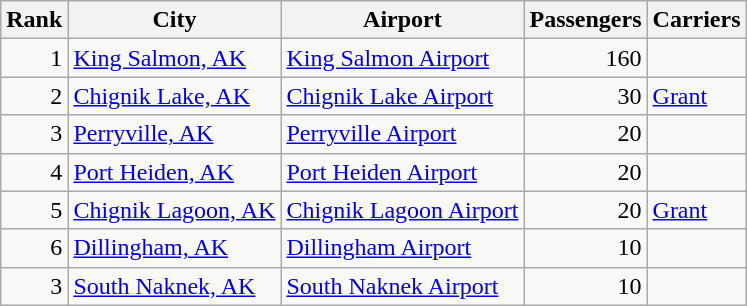<table class="wikitable">
<tr>
<th>Rank</th>
<th>City</th>
<th>Airport</th>
<th>Passengers</th>
<th>Carriers</th>
</tr>
<tr>
<td align=right>1</td>
<td> <a href='#'>King Salmon, AK</a></td>
<td><a href='#'>King Salmon Airport</a></td>
<td align=right>160</td>
<td></td>
</tr>
<tr>
<td align=right>2</td>
<td> <a href='#'>Chignik Lake, AK</a></td>
<td><a href='#'>Chignik Lake Airport</a></td>
<td align=right>30</td>
<td><a href='#'>Grant</a></td>
</tr>
<tr>
<td align=right>3</td>
<td> <a href='#'>Perryville, AK</a></td>
<td><a href='#'>Perryville Airport</a></td>
<td align=right>20</td>
<td></td>
</tr>
<tr>
<td align=right>4</td>
<td> <a href='#'>Port Heiden, AK</a></td>
<td><a href='#'>Port Heiden Airport</a></td>
<td align=right>20</td>
<td></td>
</tr>
<tr>
<td align=right>5</td>
<td> <a href='#'>Chignik Lagoon, AK</a></td>
<td><a href='#'>Chignik Lagoon Airport</a></td>
<td align=right>20</td>
<td><a href='#'>Grant</a></td>
</tr>
<tr>
<td align=right>6</td>
<td> <a href='#'>Dillingham, AK</a></td>
<td><a href='#'>Dillingham Airport</a></td>
<td align=right>10</td>
<td></td>
</tr>
<tr>
<td align=right>3</td>
<td> <a href='#'>South Naknek, AK</a></td>
<td><a href='#'>South Naknek Airport</a></td>
<td align=right>10</td>
<td></td>
</tr>
</table>
